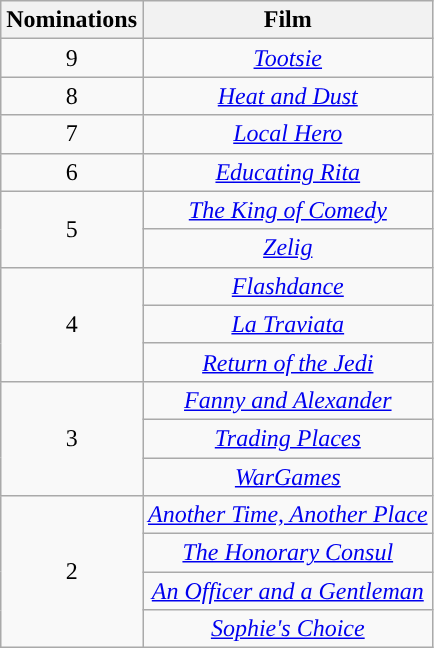<table class="wikitable" style="text-align:center;">
<tr>
<th style="background:">Nominations</th>
<th style="background:">Film</th>
</tr>
<tr>
<td>9</td>
<td><em><a href='#'>Tootsie</a></em></td>
</tr>
<tr>
<td>8</td>
<td><em><a href='#'>Heat and Dust</a></em></td>
</tr>
<tr>
<td>7</td>
<td><em><a href='#'>Local Hero</a></em></td>
</tr>
<tr>
<td>6</td>
<td><em><a href='#'>Educating Rita</a></em></td>
</tr>
<tr>
<td rowspan="2">5</td>
<td><em><a href='#'>The King of Comedy</a></em></td>
</tr>
<tr>
<td><em><a href='#'>Zelig</a></em></td>
</tr>
<tr>
<td rowspan="3">4</td>
<td><em><a href='#'>Flashdance</a></em></td>
</tr>
<tr>
<td><em><a href='#'>La Traviata</a></em></td>
</tr>
<tr>
<td><em><a href='#'>Return of the Jedi</a></em></td>
</tr>
<tr>
<td rowspan="3">3</td>
<td><em><a href='#'>Fanny and Alexander</a></em></td>
</tr>
<tr>
<td><em><a href='#'>Trading Places</a></em></td>
</tr>
<tr>
<td><em><a href='#'>WarGames</a></em></td>
</tr>
<tr>
<td rowspan="4">2</td>
<td><em><a href='#'>Another Time, Another Place</a></em></td>
</tr>
<tr>
<td><em><a href='#'>The Honorary Consul</a></em></td>
</tr>
<tr>
<td><em><a href='#'>An Officer and a Gentleman</a></em></td>
</tr>
<tr>
<td><em><a href='#'>Sophie's Choice</a></em></td>
</tr>
</table>
